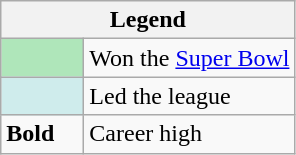<table class="wikitable">
<tr>
<th colspan="2">Legend</th>
</tr>
<tr>
<td style="background:#afe6ba; width:3em;"></td>
<td>Won the <a href='#'>Super Bowl</a></td>
</tr>
<tr>
<td style="background:#cfecec;" width:3em;"></td>
<td>Led the league</td>
</tr>
<tr>
<td style="width:3em;"><strong>Bold</strong></td>
<td>Career high</td>
</tr>
</table>
